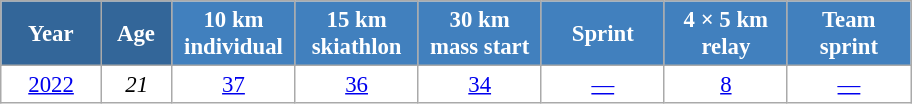<table class="wikitable" style="font-size:95%; text-align:center; border:grey solid 1px; border-collapse:collapse; background:#ffffff;">
<tr>
<th style="background-color:#369; color:white; width:60px;"> Year </th>
<th style="background-color:#369; color:white; width:40px;"> Age </th>
<th style="background-color:#4180be; color:white; width:75px;"> 10 km <br> individual </th>
<th style="background-color:#4180be; color:white; width:75px;"> 15 km <br> skiathlon </th>
<th style="background-color:#4180be; color:white; width:75px;"> 30 km <br> mass start </th>
<th style="background-color:#4180be; color:white; width:75px;"> Sprint </th>
<th style="background-color:#4180be; color:white; width:75px;"> 4 × 5 km <br> relay </th>
<th style="background-color:#4180be; color:white; width:75px;"> Team <br> sprint </th>
</tr>
<tr>
<td><a href='#'>2022</a></td>
<td><em>21</em></td>
<td><a href='#'>37</a></td>
<td><a href='#'>36</a></td>
<td><a href='#'>34</a></td>
<td><a href='#'>—</a></td>
<td><a href='#'>8</a></td>
<td><a href='#'>—</a></td>
</tr>
</table>
